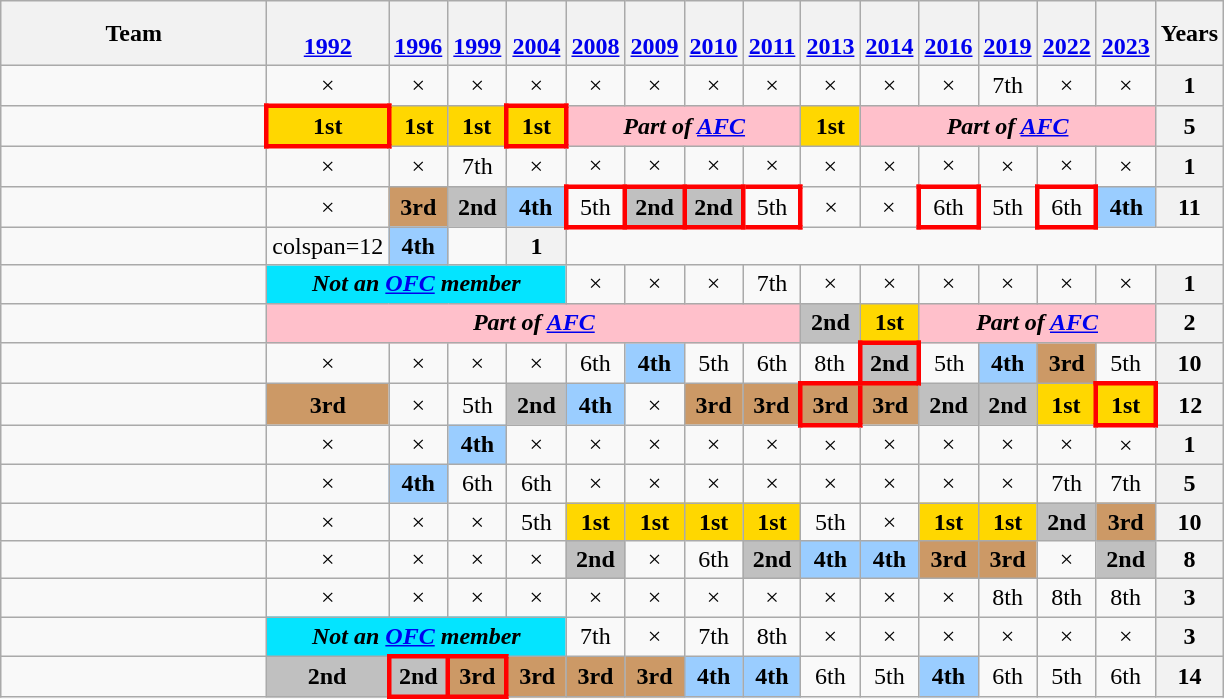<table class="wikitable" style="text-align:center;">
<tr>
<th width=170>Team</th>
<th><br><a href='#'>1992</a></th>
<th><br><a href='#'>1996</a></th>
<th><br><a href='#'>1999</a></th>
<th><br><a href='#'>2004</a></th>
<th><br><a href='#'>2008</a></th>
<th><br><a href='#'>2009</a></th>
<th><br><a href='#'>2010</a></th>
<th><br><a href='#'>2011</a></th>
<th><br><a href='#'>2013</a></th>
<th><br><a href='#'>2014</a></th>
<th><br><a href='#'>2016</a></th>
<th><br><a href='#'>2019</a></th>
<th><br><a href='#'>2022</a></th>
<th><br><a href='#'>2023</a></th>
<th>Years</th>
</tr>
<tr>
<td align=left></td>
<td>×</td>
<td>×</td>
<td>×</td>
<td>×</td>
<td>×</td>
<td>×</td>
<td>×</td>
<td>×</td>
<td>×</td>
<td>×</td>
<td>×</td>
<td>7th</td>
<td>×</td>
<td>×</td>
<th><strong>1</strong></th>
</tr>
<tr>
<td align=left></td>
<td style="border:3px solid red" bgcolor=gold><strong>1st</strong></td>
<td bgcolor=gold><strong>1st</strong></td>
<td bgcolor=gold><strong>1st</strong></td>
<td style="border:3px solid red" bgcolor=gold><strong>1st</strong></td>
<td colspan=4 bgcolor=pink><strong><em>Part of <a href='#'>AFC</a></em></strong></td>
<td bgcolor=gold><strong>1st</strong></td>
<td colspan=5 bgcolor=pink><strong><em>Part of <a href='#'>AFC</a></em></strong></td>
<th><strong>5</strong></th>
</tr>
<tr>
<td align=left></td>
<td>×</td>
<td>×</td>
<td>7th</td>
<td>×</td>
<td>×</td>
<td>×</td>
<td>×</td>
<td>×</td>
<td>×</td>
<td>×</td>
<td>×</td>
<td>×</td>
<td>×</td>
<td>×</td>
<th><strong>1</strong></th>
</tr>
<tr>
<td align=left></td>
<td>×</td>
<td bgcolor=cc9966><strong>3rd</strong></td>
<td bgcolor=silver><strong>2nd</strong></td>
<td bgcolor=#9acdff><strong>4th</strong></td>
<td style="border:3px solid red">5th</td>
<td style="border:3px solid red" bgcolor=silver><strong>2nd</strong></td>
<td style="border:3px solid red" bgcolor=silver><strong>2nd</strong></td>
<td style="border:3px solid red">5th</td>
<td>×</td>
<td>×</td>
<td style="border:3px solid red">6th</td>
<td>5th</td>
<td style="border:3px solid red">6th</td>
<td bgcolor=#9acdff><strong>4th</strong></td>
<th><strong>11</strong></th>
</tr>
<tr>
<td align=left></td>
<td>colspan=12 </td>
<td bgcolor=#9acdff><strong>4th</strong></td>
<td></td>
<th><strong>1</strong></th>
</tr>
<tr>
<td align=left></td>
<td colspan=4 bgcolor=#04e4ff><strong><em>Not an <a href='#'>OFC</a> member</em></strong></td>
<td>×</td>
<td>×</td>
<td>×</td>
<td>7th</td>
<td>×</td>
<td>×</td>
<td>×</td>
<td>×</td>
<td>×</td>
<td>×</td>
<th><strong>1</strong></th>
</tr>
<tr>
<td align=left></td>
<td colspan=8 bgcolor=pink><strong><em>Part of <a href='#'>AFC</a></em></strong></td>
<td bgcolor=silver><strong>2nd</strong></td>
<td bgcolor=gold><strong>1st</strong></td>
<td colspan=4 bgcolor=pink><strong><em>Part of <a href='#'>AFC</a></em></strong></td>
<th><strong>2</strong></th>
</tr>
<tr>
<td align=left></td>
<td>×</td>
<td>×</td>
<td>×</td>
<td>×</td>
<td>6th</td>
<td bgcolor=#9acdff><strong>4th</strong></td>
<td>5th</td>
<td>6th</td>
<td>8th</td>
<td style="border:3px solid red" bgcolor=silver><strong>2nd</strong></td>
<td>5th</td>
<td bgcolor=#9acdff><strong>4th</strong></td>
<td bgcolor=#cc9966><strong>3rd</strong></td>
<td>5th</td>
<th><strong>10</strong></th>
</tr>
<tr>
<td align=left></td>
<td bgcolor=#cc9966><strong>3rd</strong></td>
<td>×</td>
<td>5th</td>
<td bgcolor=silver><strong>2nd</strong></td>
<td bgcolor=#9acdff><strong>4th</strong></td>
<td>×</td>
<td bgcolor=#cc9966><strong>3rd</strong></td>
<td bgcolor=#cc9966><strong>3rd</strong></td>
<td style="border:3px solid red" bgcolor=cc9966><strong>3rd</strong></td>
<td bgcolor=#cc9966><strong>3rd</strong></td>
<td bgcolor=silver><strong>2nd</strong></td>
<td bgcolor=silver><strong>2nd</strong></td>
<td bgcolor=gold><strong>1st</strong></td>
<td style="border:3px solid red" bgcolor=gold><strong>1st</strong></td>
<th><strong>12</strong></th>
</tr>
<tr>
<td align=left></td>
<td>×</td>
<td>×</td>
<td bgcolor=#9acdff><strong>4th</strong></td>
<td>×</td>
<td>×</td>
<td>×</td>
<td>×</td>
<td>×</td>
<td>×</td>
<td>×</td>
<td>×</td>
<td>×</td>
<td>×</td>
<td>×</td>
<th><strong>1</strong></th>
</tr>
<tr>
<td align=left></td>
<td>×</td>
<td bgcolor=#9acdff><strong>4th</strong></td>
<td>6th</td>
<td>6th</td>
<td>×</td>
<td>×</td>
<td>×</td>
<td>×</td>
<td>×</td>
<td>×</td>
<td>×</td>
<td>×</td>
<td>7th</td>
<td>7th</td>
<th><strong>5</strong></th>
</tr>
<tr>
<td align=left></td>
<td>×</td>
<td>×</td>
<td>×</td>
<td>5th</td>
<td bgcolor=gold><strong>1st</strong></td>
<td bgcolor=gold><strong>1st</strong></td>
<td bgcolor=gold><strong>1st</strong></td>
<td bgcolor=gold><strong>1st</strong></td>
<td>5th</td>
<td>×</td>
<td bgcolor=gold><strong>1st</strong></td>
<td bgcolor=gold><strong>1st</strong></td>
<td bgcolor=silver><strong>2nd</strong></td>
<td bgcolor=#cc9966><strong>3rd</strong></td>
<th><strong>10</strong></th>
</tr>
<tr>
<td align=left></td>
<td>×</td>
<td>×</td>
<td>×</td>
<td>×</td>
<td bgcolor=silver><strong>2nd</strong></td>
<td>×</td>
<td>6th</td>
<td bgcolor=silver><strong>2nd</strong></td>
<td bgcolor=#9acdff><strong>4th</strong></td>
<td bgcolor=#9acdff><strong>4th</strong></td>
<td bgcolor=#cc9966><strong>3rd</strong></td>
<td bgcolor=#cc9966><strong>3rd</strong></td>
<td>×</td>
<td bgcolor=silver><strong>2nd</strong></td>
<th><strong>8</strong></th>
</tr>
<tr>
<td align=left></td>
<td>×</td>
<td>×</td>
<td>×</td>
<td>×</td>
<td>×</td>
<td>×</td>
<td>×</td>
<td>×</td>
<td>×</td>
<td>×</td>
<td>×</td>
<td>8th</td>
<td>8th</td>
<td>8th</td>
<th><strong>3</strong></th>
</tr>
<tr>
<td align=left></td>
<td colspan=4 bgcolor=#04e4ff><strong><em>Not an <a href='#'>OFC</a> member</em></strong></td>
<td>7th</td>
<td>×</td>
<td>7th</td>
<td>8th</td>
<td>×</td>
<td>×</td>
<td>×</td>
<td>×</td>
<td>×</td>
<td>×</td>
<th><strong>3</strong></th>
</tr>
<tr>
<td align=left></td>
<td bgcolor=silver><strong>2nd</strong></td>
<td style="border:3px solid red" bgcolor=silver><strong>2nd</strong></td>
<td style="border:3px solid red" bgcolor=cc9966><strong>3rd</strong></td>
<td bgcolor=#cc9966><strong>3rd</strong></td>
<td bgcolor=#cc9966><strong>3rd</strong></td>
<td bgcolor=#cc9966><strong>3rd</strong></td>
<td bgcolor=#9acdff><strong>4th</strong></td>
<td bgcolor=#9acdff><strong>4th</strong></td>
<td>6th</td>
<td>5th</td>
<td bgcolor=#9acdff><strong>4th</strong></td>
<td>6th</td>
<td>5th</td>
<td>6th</td>
<th><strong>14</strong></th>
</tr>
</table>
